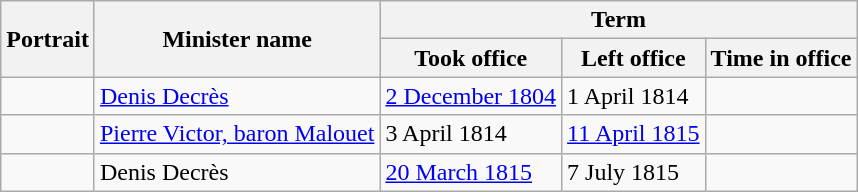<table class="wikitable">
<tr>
<th rowspan="2">Portrait</th>
<th rowspan="2">Minister name</th>
<th colspan="3">Term</th>
</tr>
<tr>
<th>Took office</th>
<th>Left office</th>
<th>Time in office</th>
</tr>
<tr>
<td></td>
<td><a href='#'>Denis Decrès</a></td>
<td><a href='#'>2 December 1804</a></td>
<td>1 April 1814</td>
<td></td>
</tr>
<tr>
<td></td>
<td><a href='#'>Pierre Victor, baron Malouet</a></td>
<td>3 April 1814</td>
<td><a href='#'>11 April 1815</a></td>
<td></td>
</tr>
<tr>
<td></td>
<td>Denis Decrès</td>
<td><a href='#'>20 March 1815</a></td>
<td>7 July 1815</td>
<td></td>
</tr>
</table>
